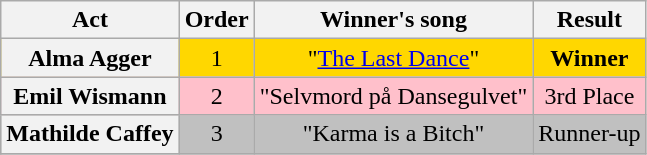<table class="wikitable plainrowheaders" style="text-align:center;">
<tr>
<th>Act</th>
<th>Order</th>
<th>Winner's song</th>
<th>Result</th>
</tr>
<tr style="background:gold">
<th scope=row>Alma Agger</th>
<td>1</td>
<td>"<a href='#'>The Last Dance</a>"</td>
<td><strong>Winner</strong></td>
</tr>
<tr style="background:pink">
<th scope=row>Emil Wismann</th>
<td>2</td>
<td>"Selvmord på Dansegulvet"</td>
<td>3rd Place</td>
</tr>
<tr style="background:silver">
<th scope=row>Mathilde Caffey</th>
<td>3</td>
<td>"Karma is a Bitch"</td>
<td>Runner-up</td>
</tr>
<tr>
</tr>
</table>
